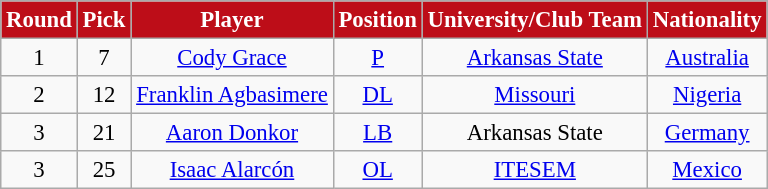<table class="wikitable" style="font-size: 95%;">
<tr>
<th style="background:#BD0D18;color:#FFFFFF;">Round</th>
<th style="background:#BD0D18;color:#FFFFFF;">Pick</th>
<th style="background:#BD0D18;color:#FFFFFF;">Player</th>
<th style="background:#BD0D18;color:#FFFFFF;">Position</th>
<th style="background:#BD0D18;color:#FFFFFF;">University/Club Team</th>
<th style="background:#BD0D18;color:#FFFFFF;">Nationality</th>
</tr>
<tr align="center">
<td align=center>1</td>
<td>7</td>
<td><a href='#'>Cody Grace</a></td>
<td><a href='#'>P</a></td>
<td><a href='#'>Arkansas State</a></td>
<td> <a href='#'>Australia</a></td>
</tr>
<tr align="center">
<td align=center>2</td>
<td>12</td>
<td><a href='#'>Franklin Agbasimere</a></td>
<td><a href='#'>DL</a></td>
<td><a href='#'>Missouri</a></td>
<td> <a href='#'>Nigeria</a></td>
</tr>
<tr align="center">
<td align=center>3</td>
<td>21</td>
<td><a href='#'>Aaron Donkor</a></td>
<td><a href='#'>LB</a></td>
<td>Arkansas State</td>
<td> <a href='#'>Germany</a></td>
</tr>
<tr align="center">
<td align=center>3</td>
<td>25</td>
<td><a href='#'>Isaac Alarcón</a></td>
<td><a href='#'>OL</a></td>
<td><a href='#'>ITESEM</a></td>
<td> <a href='#'>Mexico</a></td>
</tr>
</table>
